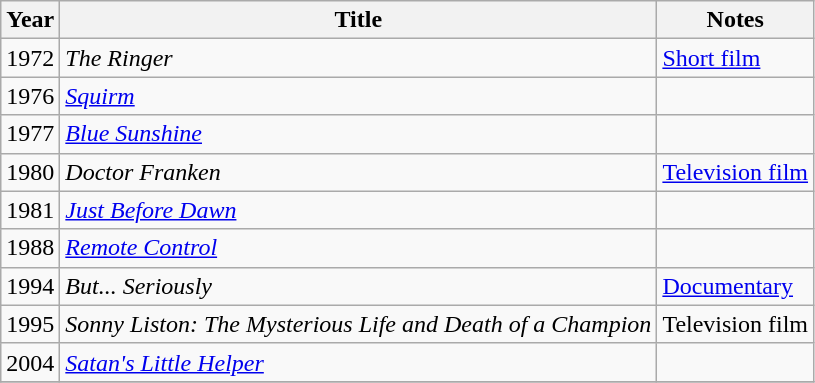<table class="wikitable sortable">
<tr>
<th>Year</th>
<th>Title</th>
<th>Notes</th>
</tr>
<tr>
<td>1972</td>
<td><em>The Ringer</em></td>
<td><a href='#'>Short film</a></td>
</tr>
<tr>
<td>1976</td>
<td><em><a href='#'>Squirm</a></em></td>
<td></td>
</tr>
<tr>
<td>1977</td>
<td><em><a href='#'>Blue Sunshine</a></em></td>
<td></td>
</tr>
<tr>
<td>1980</td>
<td><em>Doctor Franken</em></td>
<td><a href='#'>Television film</a></td>
</tr>
<tr>
<td>1981</td>
<td><em><a href='#'>Just Before Dawn</a></em></td>
<td></td>
</tr>
<tr>
<td>1988</td>
<td><em><a href='#'>Remote Control</a></em></td>
<td></td>
</tr>
<tr>
<td>1994</td>
<td><em>But... Seriously</em></td>
<td><a href='#'>Documentary</a></td>
</tr>
<tr>
<td>1995</td>
<td><em>Sonny Liston: The Mysterious Life and Death of a Champion</em></td>
<td>Television film</td>
</tr>
<tr>
<td>2004</td>
<td><em><a href='#'>Satan's Little Helper</a></em></td>
<td></td>
</tr>
<tr>
</tr>
</table>
